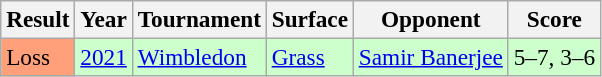<table class="sortable wikitable" style=font-size:97%>
<tr>
<th>Result</th>
<th>Year</th>
<th>Tournament</th>
<th>Surface</th>
<th>Opponent</th>
<th class="unsortable">Score</th>
</tr>
<tr bgcolor=ccffcc>
<td bgcolor="ffa07a">Loss</td>
<td><a href='#'>2021</a></td>
<td><a href='#'>Wimbledon</a></td>
<td><a href='#'>Grass</a></td>
<td> <a href='#'>Samir Banerjee</a></td>
<td>5–7, 3–6</td>
</tr>
</table>
